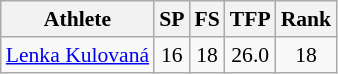<table class="wikitable" border="1" style="font-size:90%">
<tr>
<th>Athlete</th>
<th>SP</th>
<th>FS</th>
<th>TFP</th>
<th>Rank</th>
</tr>
<tr align=center>
<td align=left><a href='#'>Lenka Kulovaná</a></td>
<td>16</td>
<td>18</td>
<td>26.0</td>
<td>18</td>
</tr>
</table>
